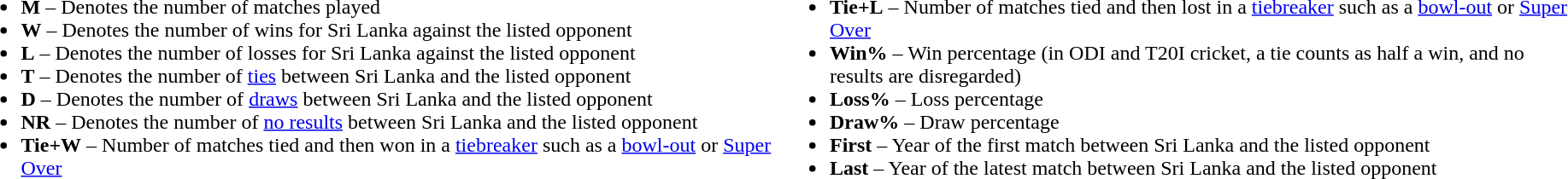<table>
<tr>
<td valign="top" style="width:50%"><br><ul><li><strong>M</strong> – Denotes the number of matches played</li><li><strong>W</strong> – Denotes the number of wins for Sri Lanka against the listed opponent</li><li><strong>L</strong> – Denotes the number of losses for Sri Lanka against the listed opponent</li><li><strong>T</strong> – Denotes the number of <a href='#'>ties</a> between Sri Lanka and the listed opponent</li><li><strong>D</strong> – Denotes the number of <a href='#'>draws</a> between Sri Lanka and the listed opponent</li><li><strong>NR</strong> – Denotes the number of <a href='#'>no results</a> between Sri Lanka and the listed opponent</li><li><strong>Tie+W</strong> – Number of matches tied and then won in a <a href='#'>tiebreaker</a> such as a <a href='#'>bowl-out</a> or <a href='#'>Super Over</a></li></ul></td>
<td valign="top" style="width:50%"><br><ul><li><strong>Tie+L</strong> – Number of matches tied and then lost in a <a href='#'>tiebreaker</a> such as a <a href='#'>bowl-out</a> or <a href='#'>Super Over</a></li><li><strong>Win%</strong> – Win percentage (in ODI and T20I cricket, a tie counts as half a win, and no results are disregarded)</li><li><strong>Loss%</strong> – Loss percentage</li><li><strong>Draw%</strong> – Draw percentage</li><li><strong>First</strong> – Year of the first match between Sri Lanka and the listed opponent</li><li><strong>Last</strong> – Year of the latest match between Sri Lanka and the listed opponent</li></ul></td>
</tr>
</table>
